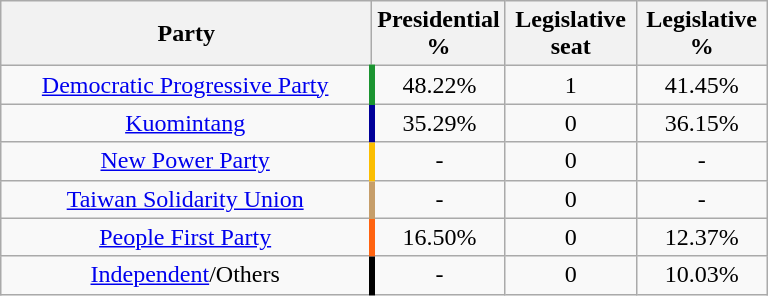<table class="wikitable" style="text-align:center">
<tr>
<th width=240>Party</th>
<th width=80>Presidential %</th>
<th width=80>Legislative seat</th>
<th width=80>Legislative %</th>
</tr>
<tr>
<td align=center style="border-right:4px solid #1B9431;" align="center"><a href='#'>Democratic Progressive Party</a></td>
<td>48.22%</td>
<td>1</td>
<td>41.45%</td>
</tr>
<tr>
<td align=center style="border-right:4px solid #000099;" align="center"><a href='#'>Kuomintang</a></td>
<td>35.29%</td>
<td>0</td>
<td>36.15%</td>
</tr>
<tr>
<td align=center style="border-right:4px solid #FBBE01;" align="center"><a href='#'>New Power Party</a></td>
<td>-</td>
<td>0</td>
<td>-</td>
</tr>
<tr>
<td align=center style="border-right:4px solid #C69E6A;" align="center"><a href='#'>Taiwan Solidarity Union</a></td>
<td>-</td>
<td>0</td>
<td>-</td>
</tr>
<tr>
<td align=center style="border-right:4px solid #FF6310;" align="center"><a href='#'>People First Party</a></td>
<td>16.50%</td>
<td>0</td>
<td>12.37%</td>
</tr>
<tr>
<td align=center style="border-right:4px solid #000000;" align="center"><a href='#'>Independent</a>/Others</td>
<td>-</td>
<td>0</td>
<td>10.03%</td>
</tr>
</table>
